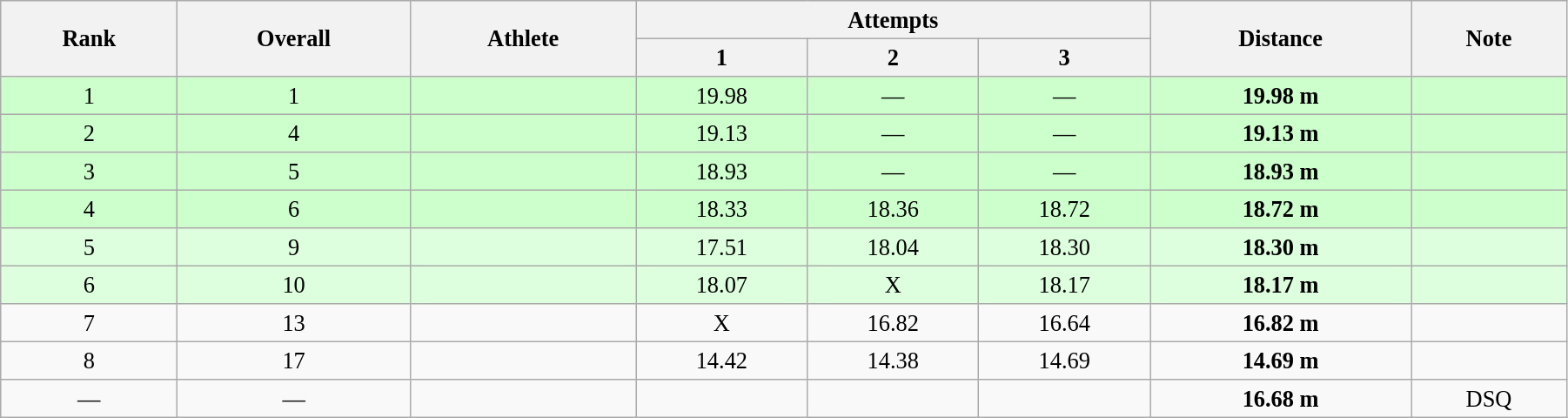<table class="wikitable" style=" text-align:center; font-size:110%;" width="95%">
<tr>
<th rowspan="2">Rank</th>
<th rowspan="2">Overall</th>
<th rowspan="2">Athlete</th>
<th colspan="3">Attempts</th>
<th rowspan="2">Distance</th>
<th rowspan="2">Note</th>
</tr>
<tr>
<th>1</th>
<th>2</th>
<th>3</th>
</tr>
<tr style="background:#ccffcc;">
<td>1</td>
<td>1</td>
<td align=left></td>
<td>19.98</td>
<td>—</td>
<td>—</td>
<td><strong>19.98 m </strong></td>
<td></td>
</tr>
<tr style="background:#ccffcc;">
<td>2</td>
<td>4</td>
<td align=left></td>
<td>19.13</td>
<td>—</td>
<td>—</td>
<td><strong>19.13 m </strong></td>
<td></td>
</tr>
<tr style="background:#ccffcc;">
<td>3</td>
<td>5</td>
<td align=left></td>
<td>18.93</td>
<td>—</td>
<td>—</td>
<td><strong>18.93 m </strong></td>
<td></td>
</tr>
<tr style="background:#ccffcc;">
<td>4</td>
<td>6</td>
<td align=left></td>
<td>18.33</td>
<td>18.36</td>
<td>18.72</td>
<td><strong>18.72 m </strong></td>
<td></td>
</tr>
<tr style="background:#ddffdd;">
<td>5</td>
<td>9</td>
<td align=left></td>
<td>17.51</td>
<td>18.04</td>
<td>18.30</td>
<td><strong>18.30 m </strong></td>
<td></td>
</tr>
<tr style="background:#ddffdd;">
<td>6</td>
<td>10</td>
<td align=left></td>
<td>18.07</td>
<td>X</td>
<td>18.17</td>
<td><strong>18.17 m </strong></td>
<td></td>
</tr>
<tr>
<td>7</td>
<td>13</td>
<td align=left></td>
<td>X</td>
<td>16.82</td>
<td>16.64</td>
<td><strong>16.82 m </strong></td>
<td></td>
</tr>
<tr>
<td>8</td>
<td>17</td>
<td align=left></td>
<td>14.42</td>
<td>14.38</td>
<td>14.69</td>
<td><strong>14.69 m </strong></td>
<td></td>
</tr>
<tr>
<td>—</td>
<td>—</td>
<td align=left></td>
<td></td>
<td></td>
<td></td>
<td><strong>16.68 m </strong></td>
<td>DSQ</td>
</tr>
</table>
